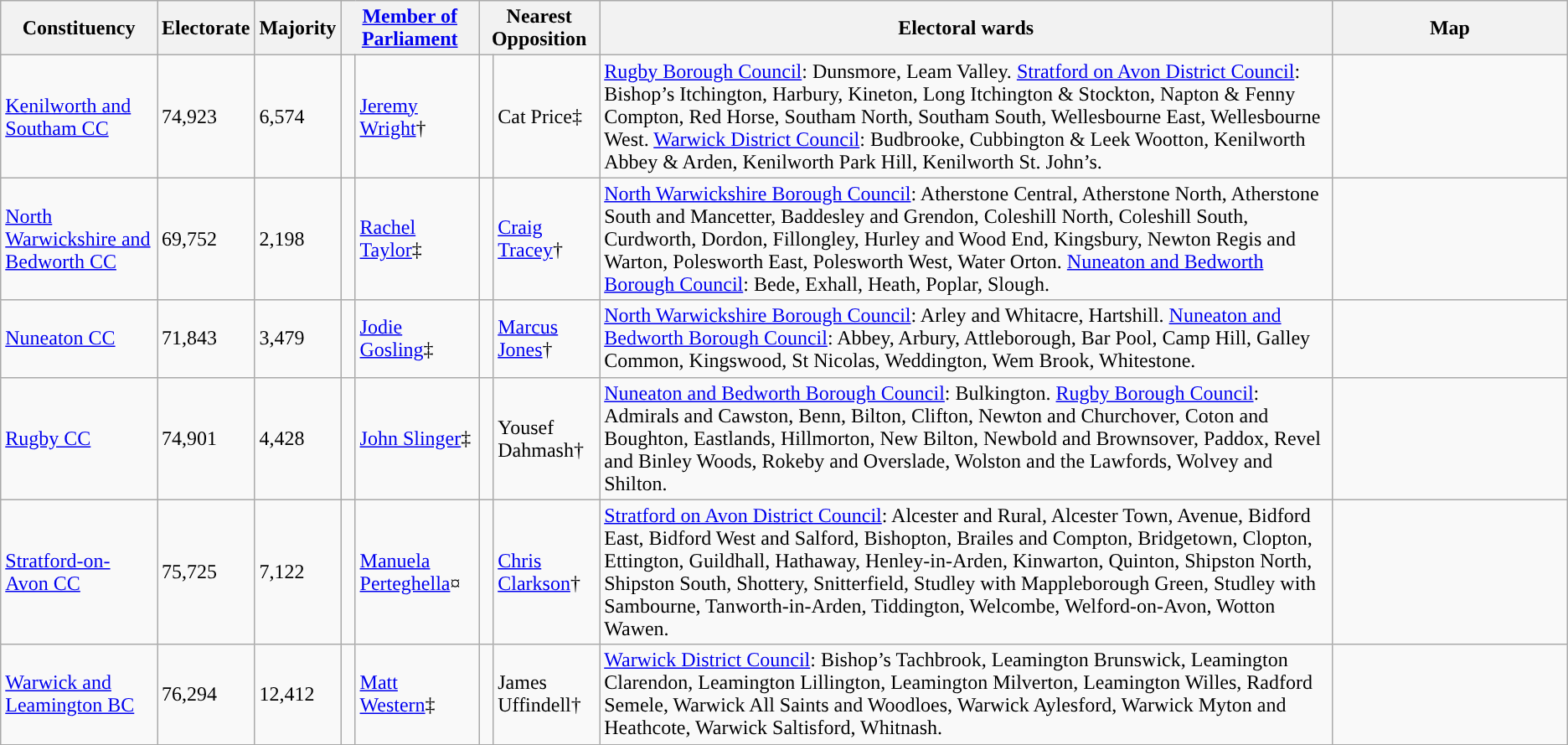<table class="wikitable sortable">
<tr>
<th rowspan=1>Constituency</th>
<th rowspan=1>Electorate</th>
<th rowspan=1>Majority</th>
<th colspan=2 class=unsortable><a href='#'>Member of Parliament</a></th>
<th colspan=2 class=unsortable>Nearest Opposition</th>
<th rowspan=1 class=unsortable>Electoral wards</th>
<th rowspan=1 class="unsortable" style="width:15%;">Map</th>
</tr>
<tr>
<td><a href='#'>Kenilworth and Southam CC</a></td>
<td>74,923</td>
<td>6,574</td>
<td style="color:inherit;background:"> </td>
<td><a href='#'>Jeremy Wright</a>†</td>
<td style="color:inherit;background:"> </td>
<td>Cat Price‡</td>
<td><a href='#'>Rugby Borough Council</a>: Dunsmore, Leam Valley. <a href='#'>Stratford on Avon District Council</a>: Bishop’s Itchington, Harbury, Kineton, Long Itchington & Stockton, Napton & Fenny Compton, Red Horse, Southam North, Southam South, Wellesbourne East, Wellesbourne West. <a href='#'>Warwick District Council</a>: Budbrooke, Cubbington & Leek Wootton, Kenilworth Abbey & Arden, Kenilworth Park Hill, Kenilworth St. John’s.</td>
<td></td>
</tr>
<tr>
<td><a href='#'>North Warwickshire and Bedworth CC</a></td>
<td>69,752</td>
<td>2,198</td>
<td style="color:inherit;background:"> </td>
<td><a href='#'>Rachel Taylor</a>‡</td>
<td style="color:inherit;background:"> </td>
<td><a href='#'>Craig Tracey</a>†</td>
<td><a href='#'>North Warwickshire Borough Council</a>: Atherstone Central, Atherstone North, Atherstone South and Mancetter, Baddesley and Grendon, Coleshill North, Coleshill South, Curdworth, Dordon, Fillongley, Hurley and Wood End, Kingsbury, Newton Regis and Warton, Polesworth East, Polesworth West, Water Orton. <a href='#'>Nuneaton and Bedworth Borough Council</a>: Bede, Exhall, Heath, Poplar, Slough.</td>
<td></td>
</tr>
<tr>
<td><a href='#'>Nuneaton CC</a></td>
<td>71,843</td>
<td>3,479</td>
<td style="color:inherit;background:"> </td>
<td><a href='#'>Jodie Gosling</a>‡</td>
<td style="color:inherit;background:"> </td>
<td><a href='#'>Marcus Jones</a>†</td>
<td><a href='#'>North Warwickshire Borough Council</a>: Arley and Whitacre, Hartshill. <a href='#'>Nuneaton and Bedworth Borough Council</a>: Abbey, Arbury, Attleborough, Bar Pool, Camp Hill, Galley Common, Kingswood, St Nicolas, Weddington, Wem Brook, Whitestone.</td>
<td></td>
</tr>
<tr>
<td><a href='#'>Rugby CC</a></td>
<td>74,901</td>
<td>4,428</td>
<td style="color:inherit;background:"> </td>
<td><a href='#'>John Slinger</a>‡</td>
<td style="color:inherit;background:"> </td>
<td>Yousef Dahmash†</td>
<td><a href='#'>Nuneaton and Bedworth Borough Council</a>: Bulkington. <a href='#'>Rugby Borough Council</a>: Admirals and Cawston, Benn, Bilton, Clifton, Newton and Churchover, Coton and Boughton, Eastlands, Hillmorton, New Bilton, Newbold and Brownsover, Paddox, Revel and Binley Woods, Rokeby and Overslade, Wolston and the Lawfords, Wolvey and Shilton.</td>
<td></td>
</tr>
<tr>
<td><a href='#'>Stratford-on-Avon CC</a></td>
<td>75,725</td>
<td>7,122</td>
<td style="color:inherit;background:"> </td>
<td><a href='#'>Manuela Perteghella</a>¤</td>
<td style="color:inherit;background:"> </td>
<td><a href='#'>Chris Clarkson</a>†</td>
<td><a href='#'>Stratford on Avon District Council</a>: Alcester and Rural, Alcester Town, Avenue, Bidford East, Bidford West and Salford, Bishopton, Brailes and Compton, Bridgetown, Clopton, Ettington, Guildhall, Hathaway, Henley-in-Arden, Kinwarton, Quinton, Shipston North, Shipston South, Shottery, Snitterfield, Studley with Mappleborough Green, Studley with Sambourne, Tanworth-in-Arden, Tiddington, Welcombe, Welford-on-Avon, Wotton Wawen.</td>
<td></td>
</tr>
<tr>
<td><a href='#'>Warwick and Leamington BC</a></td>
<td>76,294</td>
<td>12,412</td>
<td style="color:inherit;background:"> </td>
<td><a href='#'>Matt Western</a>‡</td>
<td style="color:inherit;background:"> </td>
<td>James Uffindell†</td>
<td><a href='#'>Warwick District Council</a>: Bishop’s Tachbrook, Leamington Brunswick, Leamington Clarendon, Leamington Lillington, Leamington Milverton, Leamington Willes, Radford Semele, Warwick All Saints and Woodloes, Warwick Aylesford, Warwick Myton and Heathcote, Warwick Saltisford, Whitnash.</td>
<td></td>
</tr>
<tr>
</tr>
</table>
